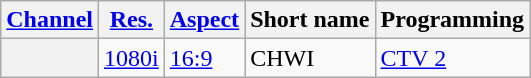<table class="wikitable">
<tr>
<th><a href='#'>Channel</a></th>
<th><a href='#'>Res.</a></th>
<th><a href='#'>Aspect</a></th>
<th>Short name</th>
<th>Programming</th>
</tr>
<tr>
<th scope = "row"></th>
<td><a href='#'>1080i</a></td>
<td><a href='#'>16:9</a></td>
<td>CHWI</td>
<td><a href='#'>CTV 2</a></td>
</tr>
</table>
